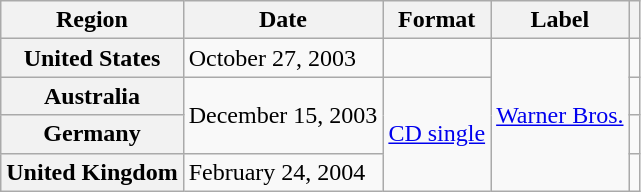<table class="wikitable plainrowheaders">
<tr>
<th scope="col">Region</th>
<th scope="col">Date</th>
<th scope="col">Format</th>
<th scope="col">Label</th>
<th scope="col"></th>
</tr>
<tr>
<th scope="row">United States</th>
<td>October 27, 2003</td>
<td></td>
<td rowspan="4"><a href='#'>Warner Bros.</a></td>
<td></td>
</tr>
<tr>
<th scope="row">Australia</th>
<td rowspan="2">December 15, 2003</td>
<td rowspan="3"><a href='#'>CD single</a></td>
<td></td>
</tr>
<tr>
<th scope="row">Germany</th>
<td></td>
</tr>
<tr>
<th scope="row">United Kingdom</th>
<td>February 24, 2004</td>
<td></td>
</tr>
</table>
